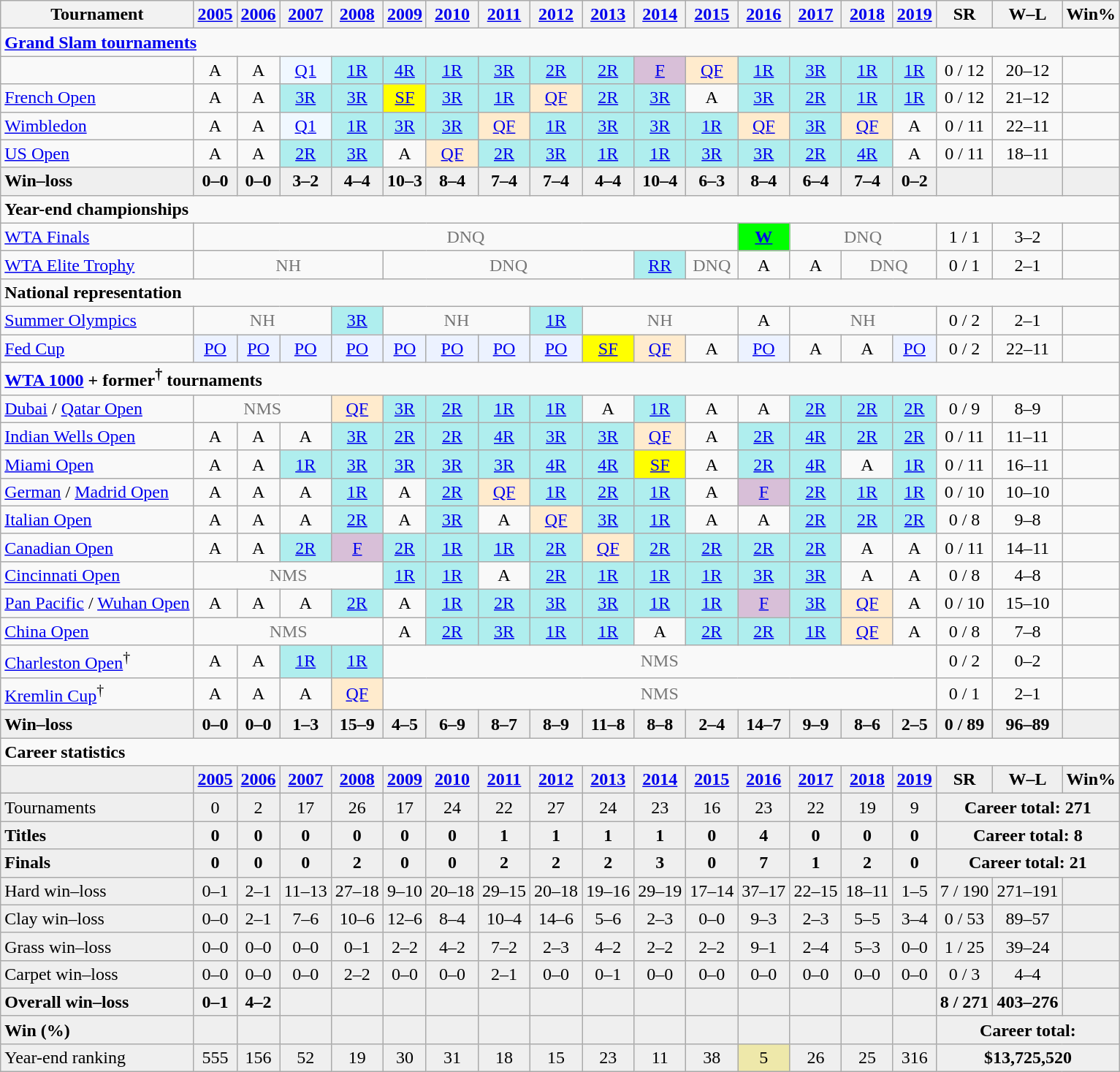<table class="wikitable nowrap" style=text-align:center>
<tr>
<th>Tournament</th>
<th><a href='#'>2005</a></th>
<th><a href='#'>2006</a></th>
<th><a href='#'>2007</a></th>
<th><a href='#'>2008</a></th>
<th><a href='#'>2009</a></th>
<th><a href='#'>2010</a></th>
<th><a href='#'>2011</a></th>
<th><a href='#'>2012</a></th>
<th><a href='#'>2013</a></th>
<th><a href='#'>2014</a></th>
<th><a href='#'>2015</a></th>
<th><a href='#'>2016</a></th>
<th><a href='#'>2017</a></th>
<th><a href='#'>2018</a></th>
<th><a href='#'>2019</a></th>
<th>SR</th>
<th>W–L</th>
<th>Win%</th>
</tr>
<tr>
<td colspan="19" align="left"><a href='#'><strong>Grand Slam tournaments</strong></a></td>
</tr>
<tr>
<td align=left></td>
<td>A</td>
<td>A</td>
<td bgcolor=f0f8ff><a href='#'>Q1</a></td>
<td bgcolor=afeeee><a href='#'>1R</a></td>
<td bgcolor=afeeee><a href='#'>4R</a></td>
<td bgcolor=afeeee><a href='#'>1R</a></td>
<td bgcolor=afeeee><a href='#'>3R</a></td>
<td bgcolor=afeeee><a href='#'>2R</a></td>
<td bgcolor=afeeee><a href='#'>2R</a></td>
<td bgcolor=d8bfd8><a href='#'>F</a></td>
<td bgcolor=ffebcd><a href='#'>QF</a></td>
<td bgcolor=afeeee><a href='#'>1R</a></td>
<td bgcolor=afeeee><a href='#'>3R</a></td>
<td bgcolor=afeeee><a href='#'>1R</a></td>
<td bgcolor=afeeee><a href='#'>1R</a></td>
<td>0 / 12</td>
<td>20–12</td>
<td></td>
</tr>
<tr>
<td align=left><a href='#'>French Open</a></td>
<td>A</td>
<td>A</td>
<td bgcolor=afeeee><a href='#'>3R</a></td>
<td bgcolor=afeeee><a href='#'>3R</a></td>
<td bgcolor=yellow><a href='#'>SF</a></td>
<td bgcolor=afeeee><a href='#'>3R</a></td>
<td bgcolor=afeeee><a href='#'>1R</a></td>
<td bgcolor=ffebcd><a href='#'>QF</a></td>
<td bgcolor=afeeee><a href='#'>2R</a></td>
<td bgcolor=afeeee><a href='#'>3R</a></td>
<td>A</td>
<td bgcolor=afeeee><a href='#'>3R</a></td>
<td bgcolor=afeeee><a href='#'>2R</a></td>
<td bgcolor=afeeee><a href='#'>1R</a></td>
<td bgcolor=afeeee><a href='#'>1R</a></td>
<td>0 / 12</td>
<td>21–12</td>
<td></td>
</tr>
<tr>
<td align=left><a href='#'>Wimbledon</a></td>
<td>A</td>
<td>A</td>
<td bgcolor=f0f8ff><a href='#'>Q1</a></td>
<td bgcolor=afeeee><a href='#'>1R</a></td>
<td bgcolor=afeeee><a href='#'>3R</a></td>
<td bgcolor=afeeee><a href='#'>3R</a></td>
<td bgcolor=ffebcd><a href='#'>QF</a></td>
<td bgcolor=afeeee><a href='#'>1R</a></td>
<td bgcolor=afeeee><a href='#'>3R</a></td>
<td bgcolor=afeeee><a href='#'>3R</a></td>
<td bgcolor=afeeee><a href='#'>1R</a></td>
<td bgcolor=ffebcd><a href='#'>QF</a></td>
<td bgcolor=afeeee><a href='#'>3R</a></td>
<td bgcolor=ffebcd><a href='#'>QF</a></td>
<td>A</td>
<td>0 / 11</td>
<td>22–11</td>
<td></td>
</tr>
<tr>
<td align=left><a href='#'>US Open</a></td>
<td>A</td>
<td>A</td>
<td bgcolor=afeeee><a href='#'>2R</a></td>
<td bgcolor=afeeee><a href='#'>3R</a></td>
<td>A</td>
<td bgcolor=ffebcd><a href='#'>QF</a></td>
<td bgcolor=afeeee><a href='#'>2R</a></td>
<td bgcolor=afeeee><a href='#'>3R</a></td>
<td bgcolor=afeeee><a href='#'>1R</a></td>
<td bgcolor=afeeee><a href='#'>1R</a></td>
<td bgcolor=afeeee><a href='#'>3R</a></td>
<td bgcolor=afeeee><a href='#'>3R</a></td>
<td bgcolor=afeeee><a href='#'>2R</a></td>
<td bgcolor=afeeee><a href='#'>4R</a></td>
<td>A</td>
<td>0 / 11</td>
<td>18–11</td>
<td></td>
</tr>
<tr style="font-weight:bold; background:#efefef;">
<td style=text-align:left>Win–loss</td>
<td>0–0</td>
<td>0–0</td>
<td>3–2</td>
<td>4–4</td>
<td>10–3</td>
<td>8–4</td>
<td>7–4</td>
<td>7–4</td>
<td>4–4</td>
<td>10–4</td>
<td>6–3</td>
<td>8–4</td>
<td>6–4</td>
<td>7–4</td>
<td>0–2</td>
<td></td>
<td></td>
<td></td>
</tr>
<tr>
<td colspan="19" align="left"><strong>Year-end championships</strong></td>
</tr>
<tr>
<td align=left><a href='#'>WTA Finals</a></td>
<td colspan=11 style=color:#767676>DNQ</td>
<td bgcolor=lime><strong><a href='#'>W</a></strong></td>
<td colspan=3 style=color:#767676>DNQ</td>
<td>1 / 1</td>
<td>3–2</td>
<td></td>
</tr>
<tr>
<td align=left><a href='#'>WTA Elite Trophy</a></td>
<td colspan="4" style=color:#767676>NH</td>
<td colspan="5" style=color:#767676>DNQ</td>
<td bgcolor=afeeee><a href='#'>RR</a></td>
<td style=color:#767676>DNQ</td>
<td>A</td>
<td>A</td>
<td colspan="2" style=color:#767676>DNQ</td>
<td>0 / 1</td>
<td>2–1</td>
<td></td>
</tr>
<tr>
<td colspan="19" align="left"><strong>National representation</strong></td>
</tr>
<tr>
<td align=left><a href='#'>Summer Olympics</a></td>
<td colspan=3 style=color:#767676>NH</td>
<td bgcolor=afeeee><a href='#'>3R</a></td>
<td colspan=3 style=color:#767676>NH</td>
<td bgcolor=afeeee><a href='#'>1R</a></td>
<td colspan=3 style=color:#767676>NH</td>
<td>A</td>
<td colspan=3 style=color:#767676>NH</td>
<td>0 / 2</td>
<td>2–1</td>
<td></td>
</tr>
<tr>
<td align=left><a href='#'>Fed Cup</a></td>
<td bgcolor=ecf2ff><a href='#'>PO</a></td>
<td bgcolor=ecf2ff><a href='#'>PO</a></td>
<td bgcolor=ecf2ff><a href='#'>PO</a></td>
<td bgcolor=ecf2ff><a href='#'>PO</a></td>
<td bgcolor=ecf2ff><a href='#'>PO</a></td>
<td bgcolor=ecf2ff><a href='#'>PO</a></td>
<td bgcolor=ecf2ff><a href='#'>PO</a></td>
<td bgcolor=ecf2ff><a href='#'>PO</a></td>
<td bgcolor=yellow><a href='#'>SF</a></td>
<td bgcolor=ffebcd><a href='#'>QF</a></td>
<td>A</td>
<td bgcolor=ecf2ff><a href='#'>PO</a></td>
<td>A</td>
<td>A</td>
<td bgcolor=ecf2ff><a href='#'>PO</a></td>
<td>0 / 2</td>
<td>22–11</td>
<td></td>
</tr>
<tr>
<td colspan="19" align="left"><strong><a href='#'>WTA 1000</a> + former<sup>†</sup> tournaments</strong></td>
</tr>
<tr>
<td align="left"><a href='#'>Dubai</a> / <a href='#'>Qatar Open</a></td>
<td colspan="3" style="color:#767676">NMS</td>
<td bgcolor="ffebcd"><a href='#'>QF</a></td>
<td bgcolor="afeeee"><a href='#'>3R</a></td>
<td bgcolor="afeeee"><a href='#'>2R</a></td>
<td bgcolor="afeeee"><a href='#'>1R</a></td>
<td bgcolor="afeeee"><a href='#'>1R</a></td>
<td>A</td>
<td bgcolor="afeeee"><a href='#'>1R</a></td>
<td>A</td>
<td>A</td>
<td bgcolor="afeeee"><a href='#'>2R</a></td>
<td bgcolor="afeeee"><a href='#'>2R</a></td>
<td bgcolor="afeeee"><a href='#'>2R</a></td>
<td>0 / 9</td>
<td>8–9</td>
<td></td>
</tr>
<tr>
<td align="left"><a href='#'>Indian Wells Open</a></td>
<td>A</td>
<td>A</td>
<td>A</td>
<td bgcolor="afeeee"><a href='#'>3R</a></td>
<td bgcolor="afeeee"><a href='#'>2R</a></td>
<td bgcolor="afeeee"><a href='#'>2R</a></td>
<td bgcolor="afeeee"><a href='#'>4R</a></td>
<td bgcolor="afeeee"><a href='#'>3R</a></td>
<td bgcolor="afeeee"><a href='#'>3R</a></td>
<td bgcolor="ffebcd"><a href='#'>QF</a></td>
<td>A</td>
<td bgcolor="afeeee"><a href='#'>2R</a></td>
<td bgcolor="afeeee"><a href='#'>4R</a></td>
<td bgcolor="afeeee"><a href='#'>2R</a></td>
<td bgcolor="afeeee"><a href='#'>2R</a></td>
<td>0 / 11</td>
<td>11–11</td>
<td></td>
</tr>
<tr>
<td align="left"><a href='#'>Miami Open</a></td>
<td>A</td>
<td>A</td>
<td bgcolor="afeeee"><a href='#'>1R</a></td>
<td bgcolor="afeeee"><a href='#'>3R</a></td>
<td bgcolor="afeeee"><a href='#'>3R</a></td>
<td bgcolor="afeeee"><a href='#'>3R</a></td>
<td bgcolor="afeeee"><a href='#'>3R</a></td>
<td bgcolor="afeeee"><a href='#'>4R</a></td>
<td bgcolor="afeeee"><a href='#'>4R</a></td>
<td bgcolor="yellow"><a href='#'>SF</a></td>
<td>A</td>
<td bgcolor="afeeee"><a href='#'>2R</a></td>
<td bgcolor="afeeee"><a href='#'>4R</a></td>
<td>A</td>
<td bgcolor="afeeee"><a href='#'>1R</a></td>
<td>0 / 11</td>
<td>16–11</td>
<td></td>
</tr>
<tr>
<td align="left"><a href='#'>German</a> / <a href='#'>Madrid Open</a></td>
<td>A</td>
<td>A</td>
<td>A</td>
<td bgcolor="afeeee"><a href='#'>1R</a></td>
<td>A</td>
<td bgcolor="afeeee"><a href='#'>2R</a></td>
<td bgcolor="ffebcd"><a href='#'>QF</a></td>
<td bgcolor="afeeee"><a href='#'>1R</a></td>
<td bgcolor="afeeee"><a href='#'>2R</a></td>
<td bgcolor="afeeee"><a href='#'>1R</a></td>
<td>A</td>
<td bgcolor="d8bfd8"><a href='#'>F</a></td>
<td bgcolor="afeeee"><a href='#'>2R</a></td>
<td bgcolor="afeeee"><a href='#'>1R</a></td>
<td bgcolor="afeeee"><a href='#'>1R</a></td>
<td>0 / 10</td>
<td>10–10</td>
<td></td>
</tr>
<tr>
<td align="left"><a href='#'>Italian Open</a></td>
<td>A</td>
<td>A</td>
<td>A</td>
<td bgcolor="afeeee"><a href='#'>2R</a></td>
<td>A</td>
<td bgcolor="afeeee"><a href='#'>3R</a></td>
<td>A</td>
<td bgcolor="ffebcd"><a href='#'>QF</a></td>
<td bgcolor="afeeee"><a href='#'>3R</a></td>
<td bgcolor="afeeee"><a href='#'>1R</a></td>
<td>A</td>
<td>A</td>
<td bgcolor="afeeee"><a href='#'>2R</a></td>
<td bgcolor="afeeee"><a href='#'>2R</a></td>
<td bgcolor="afeeee"><a href='#'>2R</a></td>
<td>0 / 8</td>
<td>9–8</td>
<td></td>
</tr>
<tr>
<td align="left"><a href='#'>Canadian Open</a></td>
<td>A</td>
<td>A</td>
<td bgcolor="afeeee"><a href='#'>2R</a></td>
<td bgcolor="d8bfd8"><a href='#'>F</a></td>
<td bgcolor="afeeee"><a href='#'>2R</a></td>
<td bgcolor="afeeee"><a href='#'>1R</a></td>
<td bgcolor="afeeee"><a href='#'>1R</a></td>
<td bgcolor="afeeee"><a href='#'>2R</a></td>
<td bgcolor="ffebcd"><a href='#'>QF</a></td>
<td bgcolor="afeeee"><a href='#'>2R</a></td>
<td bgcolor="afeeee"><a href='#'>2R</a></td>
<td bgcolor="afeeee"><a href='#'>2R</a></td>
<td bgcolor="afeeee"><a href='#'>2R</a></td>
<td>A</td>
<td>A</td>
<td>0 / 11</td>
<td>14–11</td>
<td></td>
</tr>
<tr>
<td align="left"><a href='#'>Cincinnati Open</a></td>
<td colspan="4" style="color:#767676">NMS</td>
<td bgcolor="afeeee"><a href='#'>1R</a></td>
<td bgcolor="afeeee"><a href='#'>1R</a></td>
<td>A</td>
<td bgcolor="afeeee"><a href='#'>2R</a></td>
<td bgcolor="afeeee"><a href='#'>1R</a></td>
<td bgcolor="afeeee"><a href='#'>1R</a></td>
<td bgcolor="afeeee"><a href='#'>1R</a></td>
<td bgcolor="afeeee"><a href='#'>3R</a></td>
<td bgcolor="afeeee"><a href='#'>3R</a></td>
<td>A</td>
<td>A</td>
<td>0 / 8</td>
<td>4–8</td>
<td></td>
</tr>
<tr>
<td align="left"><a href='#'>Pan Pacific</a> / <a href='#'>Wuhan Open</a></td>
<td>A</td>
<td>A</td>
<td>A</td>
<td bgcolor="afeeee"><a href='#'>2R</a></td>
<td>A</td>
<td bgcolor="afeeee"><a href='#'>1R</a></td>
<td bgcolor="afeeee"><a href='#'>2R</a></td>
<td bgcolor="afeeee"><a href='#'>3R</a></td>
<td bgcolor="afeeee"><a href='#'>3R</a></td>
<td bgcolor="afeeee"><a href='#'>1R</a></td>
<td bgcolor="afeeee"><a href='#'>1R</a></td>
<td bgcolor="d8bfd8"><a href='#'>F</a></td>
<td bgcolor="afeeee"><a href='#'>3R</a></td>
<td bgcolor="ffebcd"><a href='#'>QF</a></td>
<td>A</td>
<td>0 / 10</td>
<td>15–10</td>
<td></td>
</tr>
<tr>
<td align="left"><a href='#'>China Open</a></td>
<td colspan="4" style="color:#767676">NMS</td>
<td>A</td>
<td bgcolor="afeeee"><a href='#'>2R</a></td>
<td bgcolor="afeeee"><a href='#'>3R</a></td>
<td bgcolor="afeeee"><a href='#'>1R</a></td>
<td bgcolor="afeeee"><a href='#'>1R</a></td>
<td>A</td>
<td bgcolor="afeeee"><a href='#'>2R</a></td>
<td bgcolor="afeeee"><a href='#'>2R</a></td>
<td bgcolor="afeeee"><a href='#'>1R</a></td>
<td bgcolor="ffebcd"><a href='#'>QF</a></td>
<td>A</td>
<td>0 / 8</td>
<td>7–8</td>
<td></td>
</tr>
<tr>
<td align="left"><a href='#'>Charleston Open</a><sup>†</sup></td>
<td>A</td>
<td>A</td>
<td bgcolor=afeeee><a href='#'>1R</a></td>
<td bgcolor=afeeee><a href='#'>1R</a></td>
<td colspan="11" style=color:#767676>NMS</td>
<td>0 / 2</td>
<td>0–2</td>
<td></td>
</tr>
<tr>
<td align="left"><a href='#'>Kremlin Cup</a><sup>†</sup></td>
<td>A</td>
<td>A</td>
<td>A</td>
<td bgcolor=ffebcd><a href='#'>QF</a></td>
<td colspan="11" style=color:#767676>NMS</td>
<td>0 / 1</td>
<td>2–1</td>
<td></td>
</tr>
<tr style="font-weight:bold; background:#efefef;">
<td align=left>Win–loss</td>
<td>0–0</td>
<td>0–0</td>
<td>1–3</td>
<td>15–9</td>
<td>4–5</td>
<td>6–9</td>
<td>8–7</td>
<td>8–9</td>
<td>11–8</td>
<td>8–8</td>
<td>2–4</td>
<td>14–7</td>
<td>9–9</td>
<td>8–6</td>
<td>2–5</td>
<td>0 / 89</td>
<td>96–89</td>
<td></td>
</tr>
<tr>
<td colspan="19" align="left"><strong>Career statistics</strong></td>
</tr>
<tr style="font-weight:bold; background:#efefef;">
<td></td>
<td><a href='#'>2005</a></td>
<td><a href='#'>2006</a></td>
<td><a href='#'>2007</a></td>
<td><a href='#'>2008</a></td>
<td><a href='#'>2009</a></td>
<td><a href='#'>2010</a></td>
<td><a href='#'>2011</a></td>
<td><a href='#'>2012</a></td>
<td><a href='#'>2013</a></td>
<td><a href='#'>2014</a></td>
<td><a href='#'>2015</a></td>
<td><a href='#'>2016</a></td>
<td><a href='#'>2017</a></td>
<td><a href='#'>2018</a></td>
<td><a href='#'>2019</a></td>
<td>SR</td>
<td>W–L</td>
<td>Win%</td>
</tr>
<tr bgcolor="efefef">
<td align="left">Tournaments</td>
<td>0</td>
<td>2</td>
<td>17</td>
<td>26</td>
<td>17</td>
<td>24</td>
<td>22</td>
<td>27</td>
<td>24</td>
<td>23</td>
<td>16</td>
<td>23</td>
<td>22</td>
<td>19</td>
<td>9</td>
<td colspan="3"><strong>Career total: 271</strong></td>
</tr>
<tr style="font-weight:bold; background:#efefef;">
<td style=text-align:left>Titles</td>
<td>0</td>
<td>0</td>
<td>0</td>
<td>0</td>
<td>0</td>
<td>0</td>
<td>1</td>
<td>1</td>
<td>1</td>
<td>1</td>
<td>0</td>
<td>4</td>
<td>0</td>
<td>0</td>
<td>0</td>
<td colspan=3><strong>Career total:</strong> 8</td>
</tr>
<tr style="font-weight:bold; background:#efefef;">
<td style=text-align:left>Finals</td>
<td>0</td>
<td>0</td>
<td>0</td>
<td>2</td>
<td>0</td>
<td>0</td>
<td>2</td>
<td>2</td>
<td>2</td>
<td>3</td>
<td>0</td>
<td>7</td>
<td>1</td>
<td>2</td>
<td>0</td>
<td colspan=3>Career total: 21</td>
</tr>
<tr bgcolor=efefef>
<td style=text-align:left>Hard win–loss</td>
<td>0–1</td>
<td>2–1</td>
<td>11–13</td>
<td>27–18</td>
<td>9–10</td>
<td>20–18</td>
<td>29–15</td>
<td>20–18</td>
<td>19–16</td>
<td>29–19</td>
<td>17–14</td>
<td>37–17</td>
<td>22–15</td>
<td>18–11</td>
<td>1–5</td>
<td>7 / 190</td>
<td>271–191</td>
<td></td>
</tr>
<tr bgcolor=efefef>
<td style=text-align:left>Clay win–loss</td>
<td>0–0</td>
<td>2–1</td>
<td>7–6</td>
<td>10–6</td>
<td>12–6</td>
<td>8–4</td>
<td>10–4</td>
<td>14–6</td>
<td>5–6</td>
<td>2–3</td>
<td>0–0</td>
<td>9–3</td>
<td>2–3</td>
<td>5–5</td>
<td>3–4</td>
<td>0 / 53</td>
<td>89–57</td>
<td></td>
</tr>
<tr bgcolor=efefef>
<td style=text-align:left>Grass win–loss</td>
<td>0–0</td>
<td>0–0</td>
<td>0–0</td>
<td>0–1</td>
<td>2–2</td>
<td>4–2</td>
<td>7–2</td>
<td>2–3</td>
<td>4–2</td>
<td>2–2</td>
<td>2–2</td>
<td>9–1</td>
<td>2–4</td>
<td>5–3</td>
<td>0–0</td>
<td>1 / 25</td>
<td>39–24</td>
<td></td>
</tr>
<tr bgcolor=efefef>
<td style=text-align:left>Carpet win–loss</td>
<td>0–0</td>
<td>0–0</td>
<td>0–0</td>
<td>2–2</td>
<td>0–0</td>
<td>0–0</td>
<td>2–1</td>
<td>0–0</td>
<td>0–1</td>
<td>0–0</td>
<td>0–0</td>
<td>0–0</td>
<td>0–0</td>
<td>0–0</td>
<td>0–0</td>
<td>0 / 3</td>
<td>4–4</td>
<td></td>
</tr>
<tr style="font-weight:bold; background:#efefef;">
<td style=text-align:left>Overall win–loss</td>
<td>0–1</td>
<td>4–2</td>
<td></td>
<td></td>
<td></td>
<td></td>
<td></td>
<td></td>
<td></td>
<td></td>
<td></td>
<td></td>
<td></td>
<td></td>
<td></td>
<td>8 / 271</td>
<td>403–276</td>
<td></td>
</tr>
<tr style="font-weight:bold; background:#efefef;">
<td style=text-align:left>Win (%)</td>
<td></td>
<td></td>
<td></td>
<td></td>
<td></td>
<td></td>
<td></td>
<td></td>
<td></td>
<td></td>
<td></td>
<td></td>
<td></td>
<td></td>
<td></td>
<td colspan=3><strong>Career total:</strong> </td>
</tr>
<tr bgcolor=efefef>
<td align=left>Year-end ranking</td>
<td>555</td>
<td>156</td>
<td>52</td>
<td>19</td>
<td>30</td>
<td>31</td>
<td>18</td>
<td>15</td>
<td>23</td>
<td>11</td>
<td>38</td>
<td bgcolor=eee8AA>5</td>
<td>26</td>
<td>25</td>
<td>316</td>
<td colspan=3><strong>$13,725,520</strong></td>
</tr>
</table>
